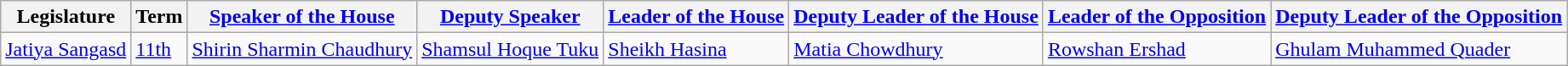<table class="wikitable">
<tr>
<th>Legislature</th>
<th>Term</th>
<th><a href='#'>Speaker of the House</a></th>
<th><a href='#'>Deputy Speaker</a></th>
<th><a href='#'>Leader of the House</a></th>
<th><a href='#'>Deputy Leader of the House</a></th>
<th><a href='#'>Leader of the Opposition</a></th>
<th><a href='#'>Deputy Leader of the Opposition</a></th>
</tr>
<tr>
<td><a href='#'>Jatiya Sangasd</a></td>
<td><a href='#'>11th</a></td>
<td><a href='#'>Shirin Sharmin Chaudhury</a></td>
<td><a href='#'>Shamsul Hoque Tuku</a></td>
<td><a href='#'>Sheikh Hasina</a></td>
<td><a href='#'>Matia Chowdhury</a></td>
<td><a href='#'>Rowshan Ershad</a></td>
<td><a href='#'>Ghulam Muhammed Quader</a></td>
</tr>
</table>
